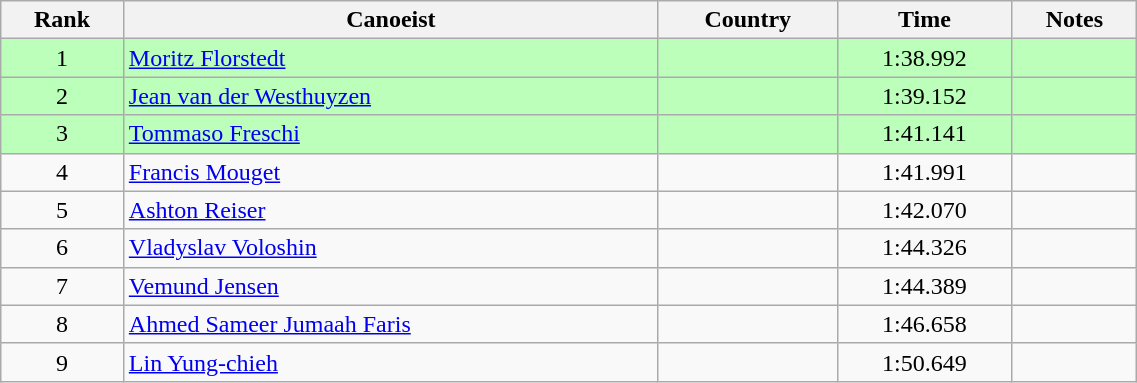<table class="wikitable" style="text-align:center;width: 60%">
<tr>
<th>Rank</th>
<th>Canoeist</th>
<th>Country</th>
<th>Time</th>
<th>Notes</th>
</tr>
<tr bgcolor=bbffbb>
<td>1</td>
<td align="left"><a href='#'>Moritz Florstedt</a></td>
<td align="left"></td>
<td>1:38.992</td>
<td></td>
</tr>
<tr bgcolor=bbffbb>
<td>2</td>
<td align="left"><a href='#'>Jean van der Westhuyzen</a></td>
<td align="left"></td>
<td>1:39.152</td>
<td></td>
</tr>
<tr bgcolor=bbffbb>
<td>3</td>
<td align="left"><a href='#'>Tommaso Freschi</a></td>
<td align="left"></td>
<td>1:41.141</td>
<td></td>
</tr>
<tr>
<td>4</td>
<td align="left"><a href='#'>Francis Mouget</a></td>
<td align="left"></td>
<td>1:41.991</td>
<td></td>
</tr>
<tr>
<td>5</td>
<td align="left"><a href='#'>Ashton Reiser</a></td>
<td align="left"></td>
<td>1:42.070</td>
<td></td>
</tr>
<tr>
<td>6</td>
<td align="left"><a href='#'>Vladyslav Voloshin</a></td>
<td align="left"></td>
<td>1:44.326</td>
<td></td>
</tr>
<tr>
<td>7</td>
<td align="left"><a href='#'>Vemund Jensen</a></td>
<td align="left"></td>
<td>1:44.389</td>
<td></td>
</tr>
<tr>
<td>8</td>
<td align="left"><a href='#'>Ahmed Sameer Jumaah Faris</a></td>
<td align="left"></td>
<td>1:46.658</td>
<td></td>
</tr>
<tr>
<td>9</td>
<td align="left"><a href='#'>Lin Yung-chieh</a></td>
<td align="left"></td>
<td>1:50.649</td>
<td></td>
</tr>
</table>
